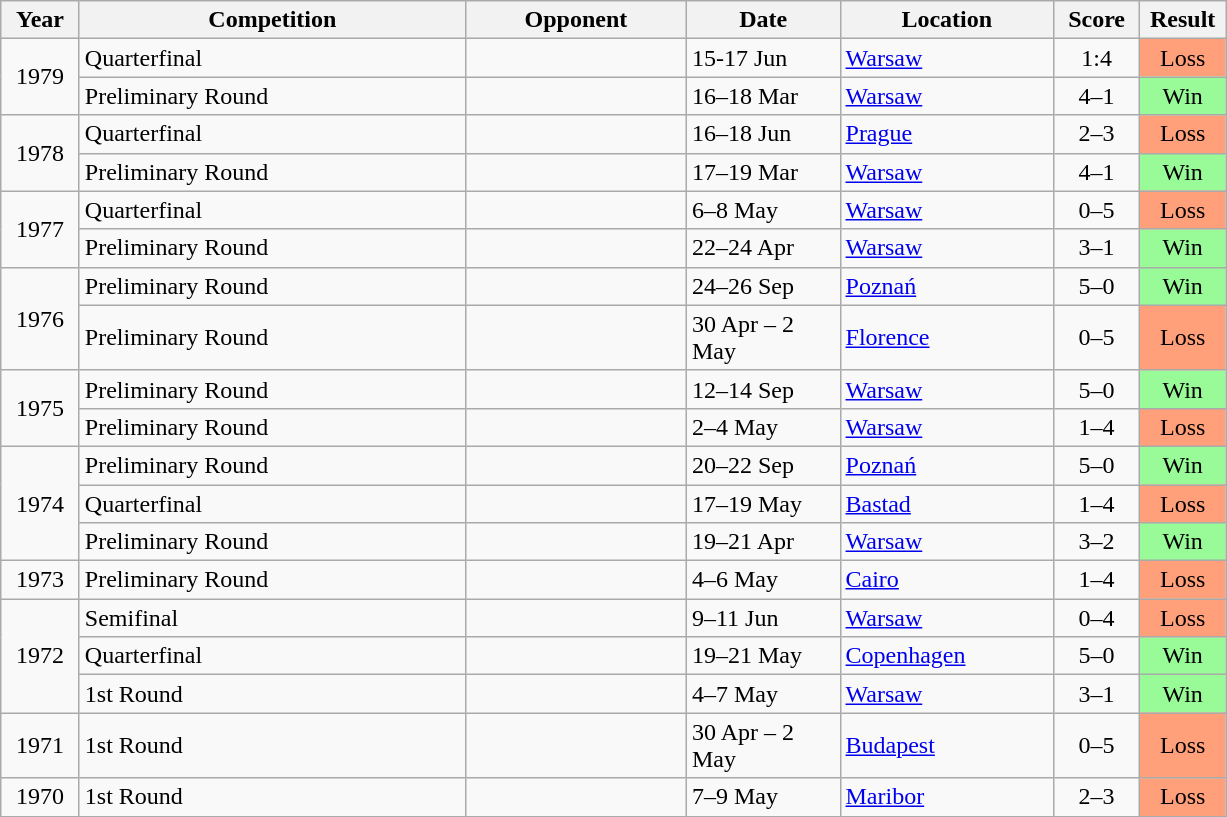<table class="wikitable collapsible collapsed">
<tr>
<th width="45">Year</th>
<th width="250">Competition</th>
<th width="140">Opponent</th>
<th width="95">Date</th>
<th width="135">Location</th>
<th width="50">Score</th>
<th width="50">Result</th>
</tr>
<tr>
<td align="center" rowspan="2">1979</td>
<td>Quarterfinal</td>
<td></td>
<td>15-17 Jun</td>
<td><a href='#'>Warsaw</a> </td>
<td align="center">1:4</td>
<td align="center" bgcolor="#FFA07A">Loss</td>
</tr>
<tr>
<td>Preliminary Round</td>
<td></td>
<td>16–18 Mar</td>
<td><a href='#'>Warsaw</a> </td>
<td align="center">4–1</td>
<td align="center" bgcolor="#98FB98">Win</td>
</tr>
<tr>
<td align="center" rowspan="2">1978</td>
<td>Quarterfinal</td>
<td></td>
<td>16–18 Jun</td>
<td><a href='#'>Prague</a> </td>
<td align="center">2–3</td>
<td align="center" bgcolor="#FFA07A">Loss</td>
</tr>
<tr>
<td>Preliminary Round</td>
<td></td>
<td>17–19 Mar</td>
<td><a href='#'>Warsaw</a> </td>
<td align="center">4–1</td>
<td align="center" bgcolor="#98FB98">Win</td>
</tr>
<tr>
<td align="center" rowspan="2">1977</td>
<td>Quarterfinal</td>
<td></td>
<td>6–8 May</td>
<td><a href='#'>Warsaw</a> </td>
<td align="center">0–5</td>
<td align="center" bgcolor="#FFA07A">Loss</td>
</tr>
<tr>
<td>Preliminary Round</td>
<td></td>
<td>22–24 Apr</td>
<td><a href='#'>Warsaw</a> </td>
<td align="center">3–1</td>
<td align="center" bgcolor="#98FB98">Win</td>
</tr>
<tr>
<td align="center" rowspan="2">1976</td>
<td>Preliminary Round</td>
<td></td>
<td>24–26 Sep</td>
<td><a href='#'>Poznań</a> </td>
<td align="center">5–0</td>
<td align="center" bgcolor="#98FB98">Win</td>
</tr>
<tr>
<td>Preliminary Round</td>
<td></td>
<td>30 Apr – 2 May</td>
<td><a href='#'>Florence</a> </td>
<td align="center">0–5</td>
<td align="center" bgcolor="#FFA07A">Loss</td>
</tr>
<tr>
<td align="center" rowspan="2">1975</td>
<td>Preliminary Round</td>
<td></td>
<td>12–14 Sep</td>
<td><a href='#'>Warsaw</a> </td>
<td align="center">5–0</td>
<td align="center" bgcolor="#98FB98">Win</td>
</tr>
<tr>
<td>Preliminary Round</td>
<td></td>
<td>2–4 May</td>
<td><a href='#'>Warsaw</a> </td>
<td align="center">1–4</td>
<td align="center" bgcolor="#FFA07A">Loss</td>
</tr>
<tr>
<td align="center" rowspan="3">1974</td>
<td>Preliminary Round</td>
<td></td>
<td>20–22 Sep</td>
<td><a href='#'>Poznań</a> </td>
<td align="center">5–0</td>
<td align="center" bgcolor="#98FB98">Win</td>
</tr>
<tr>
<td>Quarterfinal</td>
<td></td>
<td>17–19 May</td>
<td><a href='#'>Bastad</a> </td>
<td align="center">1–4</td>
<td align="center" bgcolor="#FFA07A">Loss</td>
</tr>
<tr>
<td>Preliminary Round</td>
<td></td>
<td>19–21 Apr</td>
<td><a href='#'>Warsaw</a> </td>
<td align="center">3–2</td>
<td align="center" bgcolor="#98FB98">Win</td>
</tr>
<tr>
<td align="center" rowspan="1">1973</td>
<td>Preliminary Round</td>
<td></td>
<td>4–6 May</td>
<td><a href='#'>Cairo</a> </td>
<td align="center">1–4</td>
<td align="center" bgcolor="#FFA07A">Loss</td>
</tr>
<tr>
<td align="center" rowspan="3">1972</td>
<td>Semifinal</td>
<td></td>
<td>9–11 Jun</td>
<td><a href='#'>Warsaw</a> </td>
<td align="center">0–4</td>
<td align="center" bgcolor="#FFA07A">Loss</td>
</tr>
<tr>
<td>Quarterfinal</td>
<td></td>
<td>19–21 May</td>
<td><a href='#'>Copenhagen</a> </td>
<td align="center">5–0</td>
<td align="center" bgcolor="#98FB98">Win</td>
</tr>
<tr>
<td>1st Round</td>
<td></td>
<td>4–7 May</td>
<td><a href='#'>Warsaw</a> </td>
<td align="center">3–1</td>
<td align="center" bgcolor="#98FB98">Win</td>
</tr>
<tr>
<td align="center" rowspan="1">1971</td>
<td>1st Round</td>
<td></td>
<td>30 Apr – 2 May</td>
<td><a href='#'>Budapest</a> </td>
<td align="center">0–5</td>
<td align="center" bgcolor="#FFA07A">Loss</td>
</tr>
<tr>
<td align="center" rowspan="1">1970</td>
<td>1st Round</td>
<td></td>
<td>7–9 May</td>
<td><a href='#'>Maribor</a> </td>
<td align="center">2–3</td>
<td align="center" bgcolor="#FFA07A">Loss</td>
</tr>
<tr>
</tr>
</table>
